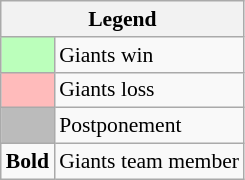<table class="wikitable" style="font-size:90%">
<tr>
<th colspan="2">Legend</th>
</tr>
<tr>
<td style="background:#bfb;"> </td>
<td>Giants win</td>
</tr>
<tr>
<td style="background:#fbb;"> </td>
<td>Giants loss</td>
</tr>
<tr>
<td style="background:#bbb;"> </td>
<td>Postponement</td>
</tr>
<tr>
<td><strong>Bold</strong></td>
<td>Giants team member</td>
</tr>
</table>
